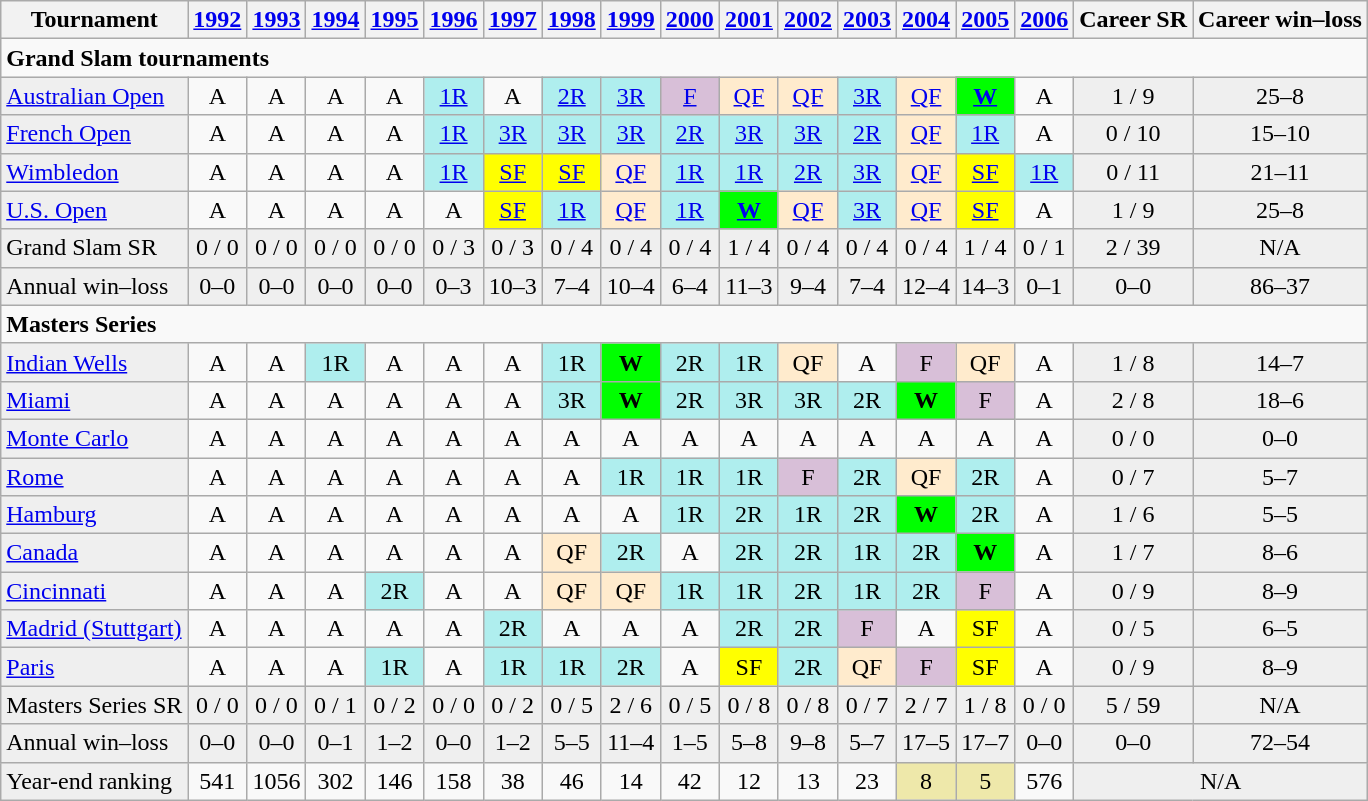<table class="wikitable">
<tr>
<th>Tournament</th>
<th><a href='#'>1992</a></th>
<th><a href='#'>1993</a></th>
<th><a href='#'>1994</a></th>
<th><a href='#'>1995</a></th>
<th><a href='#'>1996</a></th>
<th><a href='#'>1997</a></th>
<th><a href='#'>1998</a></th>
<th><a href='#'>1999</a></th>
<th><a href='#'>2000</a></th>
<th><a href='#'>2001</a></th>
<th><a href='#'>2002</a></th>
<th><a href='#'>2003</a></th>
<th><a href='#'>2004</a></th>
<th><a href='#'>2005</a></th>
<th><a href='#'>2006</a></th>
<th>Career SR</th>
<th>Career win–loss</th>
</tr>
<tr>
<td colspan="19"><strong>Grand Slam tournaments</strong></td>
</tr>
<tr>
<td bgcolor="#efefef"><a href='#'>Australian Open</a></td>
<td align="center">A</td>
<td align="center">A</td>
<td align="center">A</td>
<td align="center">A</td>
<td align="center" style="background:#afeeee;"><a href='#'>1R</a></td>
<td align="center">A</td>
<td align="center" style="background:#afeeee;"><a href='#'>2R</a></td>
<td align="center" style="background:#afeeee;"><a href='#'>3R</a></td>
<td align="center" style="background:#D8BFD8;"><a href='#'>F</a></td>
<td align="center" style="background:#ffebcd;"><a href='#'>QF</a></td>
<td align="center" style="background:#ffebcd;"><a href='#'>QF</a></td>
<td align="center" style="background:#afeeee;"><a href='#'>3R</a></td>
<td align="center" style="background:#ffebcd;"><a href='#'>QF</a></td>
<td align="center" style="background:#00ff00;"><a href='#'><strong>W</strong></a></td>
<td align="center">A</td>
<td align="center" style="background:#EFEFEF;">1 / 9</td>
<td align="center" style="background:#EFEFEF;">25–8</td>
</tr>
<tr>
<td bgcolor="#efefef"><a href='#'>French Open</a></td>
<td align="center">A</td>
<td align="center">A</td>
<td align="center">A</td>
<td align="center">A</td>
<td align="center" style="background:#afeeee;"><a href='#'>1R</a></td>
<td align="center" style="background:#afeeee;"><a href='#'>3R</a></td>
<td align="center" style="background:#afeeee;"><a href='#'>3R</a></td>
<td align="center" style="background:#afeeee;"><a href='#'>3R</a></td>
<td align="center" style="background:#afeeee;"><a href='#'>2R</a></td>
<td align="center" style="background:#afeeee;"><a href='#'>3R</a></td>
<td align="center" style="background:#afeeee;"><a href='#'>3R</a></td>
<td align="center" style="background:#afeeee;"><a href='#'>2R</a></td>
<td align="center" style="background:#ffebcd;"><a href='#'>QF</a></td>
<td align="center" style="background:#afeeee;"><a href='#'>1R</a></td>
<td align="center">A</td>
<td align="center" style="background:#EFEFEF;">0 / 10</td>
<td align="center" style="background:#EFEFEF;">15–10</td>
</tr>
<tr>
<td bgcolor="#efefef"><a href='#'>Wimbledon</a></td>
<td align="center">A</td>
<td align="center">A</td>
<td align="center">A</td>
<td align="center">A</td>
<td align="center" style="background:#afeeee;"><a href='#'>1R</a></td>
<td align="center" style="background:yellow;"><a href='#'>SF</a></td>
<td align="center" style="background:yellow;"><a href='#'>SF</a></td>
<td align="center" style="background:#ffebcd;"><a href='#'>QF</a></td>
<td align="center" style="background:#afeeee;"><a href='#'>1R</a></td>
<td align="center" style="background:#afeeee;"><a href='#'>1R</a></td>
<td align="center" style="background:#afeeee;"><a href='#'>2R</a></td>
<td align="center" style="background:#afeeee;"><a href='#'>3R</a></td>
<td align="center" style="background:#ffebcd;"><a href='#'>QF</a></td>
<td align="center" style="background:yellow;"><a href='#'>SF</a></td>
<td align="center" style="background:#afeeee;"><a href='#'>1R</a></td>
<td align="center" style="background:#EFEFEF;">0 / 11</td>
<td align="center" style="background:#EFEFEF;">21–11</td>
</tr>
<tr>
<td bgcolor="#efefef"><a href='#'>U.S. Open</a></td>
<td align="center">A</td>
<td align="center">A</td>
<td align="center">A</td>
<td align="center">A</td>
<td align="center">A</td>
<td align="center" style="background:yellow;"><a href='#'>SF</a></td>
<td align="center" style="background:#afeeee;"><a href='#'>1R</a></td>
<td align="center" style="background:#ffebcd;"><a href='#'>QF</a></td>
<td align="center" style="background:#afeeee;"><a href='#'>1R</a></td>
<td align="center" style="background:#00ff00;"><a href='#'><strong>W</strong></a></td>
<td align="center" style="background:#ffebcd;"><a href='#'>QF</a></td>
<td align="center" style="background:#afeeee;"><a href='#'>3R</a></td>
<td align="center" style="background:#ffebcd;"><a href='#'>QF</a></td>
<td align="center" style="background:yellow;"><a href='#'>SF</a></td>
<td align="center">A</td>
<td align="center" style="background:#EFEFEF;">1 / 9</td>
<td align="center" style="background:#EFEFEF;">25–8</td>
</tr>
<tr bgcolor="#efefef">
<td>Grand Slam SR</td>
<td align="center">0 / 0</td>
<td align="center">0 / 0</td>
<td align="center">0 / 0</td>
<td align="center">0 / 0</td>
<td align="center">0 / 3</td>
<td align="center">0 / 3</td>
<td align="center">0 / 4</td>
<td align="center">0 / 4</td>
<td align="center">0 / 4</td>
<td align="center">1 / 4</td>
<td align="center">0 / 4</td>
<td align="center">0 / 4</td>
<td align="center">0 / 4</td>
<td align="center">1 / 4</td>
<td align="center">0 / 1</td>
<td align="center">2 / 39</td>
<td align="center" style="background:#EFEFEF;">N/A</td>
</tr>
<tr>
<td style="background:#EFEFEF;">Annual win–loss</td>
<td align="center" style="background:#EFEFEF;">0–0</td>
<td align="center" style="background:#EFEFEF;">0–0</td>
<td align="center" style="background:#EFEFEF;">0–0</td>
<td align="center" style="background:#EFEFEF;">0–0</td>
<td align="center" style="background:#EFEFEF;">0–3</td>
<td align="center" style="background:#EFEFEF;">10–3</td>
<td align="center" style="background:#EFEFEF;">7–4</td>
<td align="center" style="background:#EFEFEF;">10–4</td>
<td align="center" style="background:#EFEFEF;">6–4</td>
<td align="center" style="background:#EFEFEF;">11–3</td>
<td align="center" style="background:#EFEFEF;">9–4</td>
<td align="center" style="background:#EFEFEF;">7–4</td>
<td align="center" style="background:#EFEFEF;">12–4</td>
<td align="center" style="background:#EFEFEF;">14–3</td>
<td align="center" style="background:#EFEFEF;">0–1</td>
<td align="center" style="background:#EFEFEF;">0–0</td>
<td align="center" style="background:#EFEFEF;">86–37</td>
</tr>
<tr>
<td colspan="19"><strong>Masters Series</strong></td>
</tr>
<tr>
<td bgcolor="#efefef"><a href='#'>Indian Wells</a></td>
<td align="center">A</td>
<td align="center">A</td>
<td align="center" style="background:#afeeee;">1R</td>
<td align="center">A</td>
<td align="center">A</td>
<td align="center">A</td>
<td align="center" style="background:#afeeee;">1R</td>
<td align="center" style="background:#00ff00;"><strong>W</strong></td>
<td align="center" style="background:#afeeee;">2R</td>
<td align="center" style="background:#afeeee;">1R</td>
<td align="center" style="background:#ffebcd;">QF</td>
<td align="center">A</td>
<td align="center" style="background:#D8BFD8;">F</td>
<td align="center" style="background:#ffebcd;">QF</td>
<td align="center">A</td>
<td align="center" style="background:#EFEFEF;">1 / 8</td>
<td align="center" style="background:#EFEFEF;">14–7</td>
</tr>
<tr>
<td bgcolor="#efefef"><a href='#'>Miami</a></td>
<td align="center">A</td>
<td align="center">A</td>
<td align="center">A</td>
<td align="center">A</td>
<td align="center">A</td>
<td align="center">A</td>
<td align="center" style="background:#afeeee;">3R</td>
<td align="center" style="background:#00ff00;"><strong>W</strong></td>
<td align="center" style="background:#afeeee;">2R</td>
<td align="center" style="background:#afeeee;">3R</td>
<td align="center" style="background:#afeeee;">3R</td>
<td align="center" style="background:#afeeee;">2R</td>
<td align="center" style="background:#00ff00;"><strong>W</strong></td>
<td align="center" style="background:#D8BFD8;">F</td>
<td align="center">A</td>
<td align="center" style="background:#EFEFEF;">2 / 8</td>
<td align="center" style="background:#EFEFEF;">18–6</td>
</tr>
<tr>
<td bgcolor="#efefef"><a href='#'>Monte Carlo</a></td>
<td align="center">A</td>
<td align="center">A</td>
<td align="center">A</td>
<td align="center">A</td>
<td align="center">A</td>
<td align="center">A</td>
<td align="center">A</td>
<td align="center">A</td>
<td align="center">A</td>
<td align="center">A</td>
<td align="center">A</td>
<td align="center">A</td>
<td align="center">A</td>
<td align="center">A</td>
<td align="center">A</td>
<td align="center" style="background:#EFEFEF;">0 / 0</td>
<td align="center" style="background:#EFEFEF;">0–0</td>
</tr>
<tr>
<td bgcolor="#efefef"><a href='#'>Rome</a></td>
<td align="center">A</td>
<td align="center">A</td>
<td align="center">A</td>
<td align="center">A</td>
<td align="center">A</td>
<td align="center">A</td>
<td align="center">A</td>
<td align="center" style="background:#afeeee;">1R</td>
<td align="center" style="background:#afeeee;">1R</td>
<td align="center" style="background:#afeeee;">1R</td>
<td align="center" style="background:#D8BFD8;">F</td>
<td align="center" style="background:#afeeee;">2R</td>
<td align="center" style="background:#ffebcd;">QF</td>
<td align="center" style="background:#afeeee;">2R</td>
<td align="center">A</td>
<td align="center" style="background:#EFEFEF;">0 / 7</td>
<td align="center" style="background:#EFEFEF;">5–7</td>
</tr>
<tr>
<td bgcolor="#efefef"><a href='#'>Hamburg</a></td>
<td align="center">A</td>
<td align="center">A</td>
<td align="center">A</td>
<td align="center">A</td>
<td align="center">A</td>
<td align="center">A</td>
<td align="center">A</td>
<td align="center">A</td>
<td align="center" style="background:#afeeee;">1R</td>
<td align="center" style="background:#afeeee;">2R</td>
<td align="center" style="background:#afeeee;">1R</td>
<td align="center" style="background:#afeeee;">2R</td>
<td align="center" style="background:#00ff00;"><strong>W</strong></td>
<td align="center" style="background:#afeeee;">2R</td>
<td align="center">A</td>
<td align="center" style="background:#EFEFEF;">1 / 6</td>
<td align="center" style="background:#EFEFEF;">5–5</td>
</tr>
<tr>
<td bgcolor="#efefef"><a href='#'>Canada</a></td>
<td align="center">A</td>
<td align="center">A</td>
<td align="center">A</td>
<td align="center">A</td>
<td align="center">A</td>
<td align="center">A</td>
<td align="center" style="background:#ffebcd;">QF</td>
<td align="center" style="background:#afeeee;">2R</td>
<td align="center">A</td>
<td align="center" style="background:#afeeee;">2R</td>
<td align="center" style="background:#afeeee;">2R</td>
<td align="center" style="background:#afeeee;">1R</td>
<td align="center" style="background:#afeeee;">2R</td>
<td align="center" style="background:#00ff00;"><strong>W</strong></td>
<td align="center">A</td>
<td align="center" style="background:#EFEFEF;">1 / 7</td>
<td align="center" style="background:#EFEFEF;">8–6</td>
</tr>
<tr>
<td bgcolor="#efefef"><a href='#'>Cincinnati</a></td>
<td align="center">A</td>
<td align="center">A</td>
<td align="center">A</td>
<td align="center" style="background:#afeeee;">2R</td>
<td align="center">A</td>
<td align="center">A</td>
<td align="center" style="background:#ffebcd;">QF</td>
<td align="center" style="background:#ffebcd;">QF</td>
<td align="center" style="background:#afeeee;">1R</td>
<td align="center" style="background:#afeeee;">1R</td>
<td align="center" style="background:#afeeee;">2R</td>
<td align="center" style="background:#afeeee;">1R</td>
<td align="center" style="background:#afeeee;">2R</td>
<td align="center" style="background:#D8BFD8;">F</td>
<td align="center">A</td>
<td align="center" style="background:#EFEFEF;">0 / 9</td>
<td align="center" style="background:#EFEFEF;">8–9</td>
</tr>
<tr>
<td bgcolor="#efefef"><a href='#'>Madrid (Stuttgart)</a></td>
<td align="center">A</td>
<td align="center">A</td>
<td align="center">A</td>
<td align="center">A</td>
<td align="center">A</td>
<td align="center" style="background:#afeeee;">2R</td>
<td align="center">A</td>
<td align="center">A</td>
<td align="center">A</td>
<td align="center" style="background:#afeeee;">2R</td>
<td align="center" style="background:#afeeee;">2R</td>
<td align="center" style="background:#D8BFD8;">F</td>
<td align="center">A</td>
<td align="center" style="background:yellow;">SF</td>
<td align="center">A</td>
<td align="center" style="background:#EFEFEF;">0 / 5</td>
<td align="center" style="background:#EFEFEF;">6–5</td>
</tr>
<tr>
<td bgcolor="#efefef"><a href='#'>Paris</a></td>
<td align="center">A</td>
<td align="center">A</td>
<td align="center">A</td>
<td align="center" style="background:#afeeee;">1R</td>
<td align="center">A</td>
<td align="center" style="background:#afeeee;">1R</td>
<td align="center" style="background:#afeeee;">1R</td>
<td align="center" style="background:#afeeee;">2R</td>
<td align="center">A</td>
<td align="center" style="background:yellow;">SF</td>
<td align="center" style="background:#afeeee;">2R</td>
<td align="center" style="background:#ffebcd;">QF</td>
<td align="center" style="background:#D8BFD8;">F</td>
<td align="center" style="background:yellow;">SF</td>
<td align="center">A</td>
<td align="center" style="background:#EFEFEF;">0 / 9</td>
<td align="center" style="background:#EFEFEF;">8–9</td>
</tr>
<tr bgcolor="#efefef">
<td>Masters Series SR</td>
<td align="center">0 / 0</td>
<td align="center">0 / 0</td>
<td align="center">0 / 1</td>
<td align="center">0 / 2</td>
<td align="center">0 / 0</td>
<td align="center">0 / 2</td>
<td align="center">0 / 5</td>
<td align="center">2 / 6</td>
<td align="center">0 / 5</td>
<td align="center">0 / 8</td>
<td align="center">0 / 8</td>
<td align="center">0 / 7</td>
<td align="center">2 / 7</td>
<td align="center">1 / 8</td>
<td align="center">0 / 0</td>
<td align="center">5 / 59</td>
<td align="center" style="background:#EFEFEF;">N/A</td>
</tr>
<tr>
<td style="background:#EFEFEF;">Annual win–loss</td>
<td align="center" style="background:#EFEFEF;">0–0</td>
<td align="center" style="background:#EFEFEF;">0–0</td>
<td align="center" style="background:#EFEFEF;">0–1</td>
<td align="center" style="background:#EFEFEF;">1–2</td>
<td align="center" style="background:#EFEFEF;">0–0</td>
<td align="center" style="background:#EFEFEF;">1–2</td>
<td align="center" style="background:#EFEFEF;">5–5</td>
<td align="center" style="background:#EFEFEF;">11–4</td>
<td align="center" style="background:#EFEFEF;">1–5</td>
<td align="center" style="background:#EFEFEF;">5–8</td>
<td align="center" style="background:#EFEFEF;">9–8</td>
<td align="center" style="background:#EFEFEF;">5–7</td>
<td align="center" style="background:#EFEFEF;">17–5</td>
<td align="center" style="background:#EFEFEF;">17–7</td>
<td align="center" style="background:#EFEFEF;">0–0</td>
<td align="center" style="background:#EFEFEF;">0–0</td>
<td align="center" style="background:#EFEFEF;">72–54</td>
</tr>
<tr>
<td style="background:#EFEFEF;">Year-end ranking</td>
<td align="center">541</td>
<td align="center">1056</td>
<td align="center">302</td>
<td align="center">146</td>
<td align="center">158</td>
<td align="center">38</td>
<td align="center">46</td>
<td align="center">14</td>
<td align="center">42</td>
<td align="center">12</td>
<td align="center">13</td>
<td align="center">23</td>
<td align="center" style="background:#EEE8AA;">8</td>
<td align="center" style="background:#EEE8AA;">5</td>
<td align="center">576</td>
<td colspan=2 align="center" style="background:#EFEFEF;">N/A</td>
</tr>
</table>
